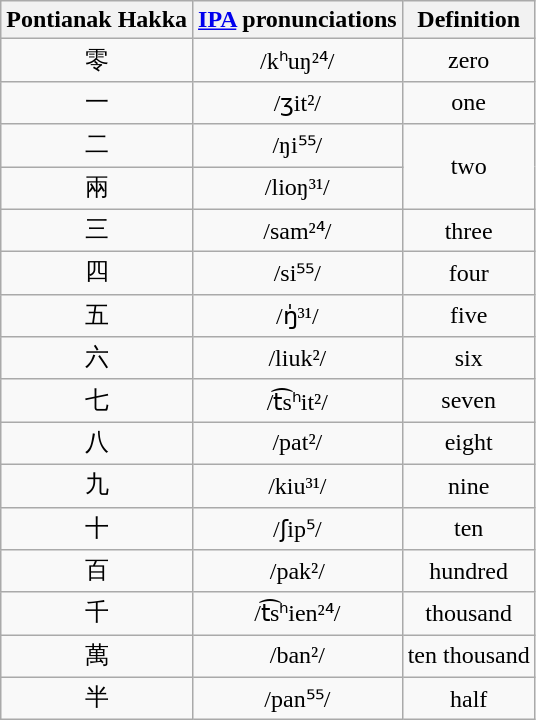<table class="wikitable">
<tr>
<th>Pontianak Hakka</th>
<th><a href='#'>IPA</a> pronunciations</th>
<th>Definition</th>
</tr>
<tr align="center">
<td>零</td>
<td>/kʰuŋ²⁴/</td>
<td>zero</td>
</tr>
<tr align="center">
<td>一</td>
<td>/ʒit²/</td>
<td>one</td>
</tr>
<tr align="center">
<td>二</td>
<td>/ŋi⁵⁵/</td>
<td rowspan="2">two</td>
</tr>
<tr align="center">
<td>兩</td>
<td>/lioŋ³¹/</td>
</tr>
<tr align="center">
<td>三</td>
<td>/sam²⁴/</td>
<td>three</td>
</tr>
<tr align="center">
<td>四</td>
<td>/si⁵⁵/</td>
<td>four</td>
</tr>
<tr align="center">
<td>五</td>
<td>/ŋ̍³¹/</td>
<td>five</td>
</tr>
<tr align="center">
<td>六</td>
<td>/liuk²/</td>
<td>six</td>
</tr>
<tr align="center">
<td>七</td>
<td>/t͡sʰit²/</td>
<td>seven</td>
</tr>
<tr align="center">
<td>八</td>
<td>/pat²/</td>
<td>eight</td>
</tr>
<tr align="center">
<td>九</td>
<td>/kiu³¹/</td>
<td>nine</td>
</tr>
<tr align="center">
<td>十</td>
<td>/ʃip⁵/</td>
<td>ten</td>
</tr>
<tr align="center">
<td>百</td>
<td>/pak²/</td>
<td>hundred</td>
</tr>
<tr align="center">
<td>千</td>
<td>/t͡sʰien²⁴/</td>
<td>thousand</td>
</tr>
<tr align="center">
<td>萬</td>
<td>/ban²/</td>
<td>ten thousand</td>
</tr>
<tr align="center">
<td>半</td>
<td>/pan⁵⁵/</td>
<td>half</td>
</tr>
</table>
